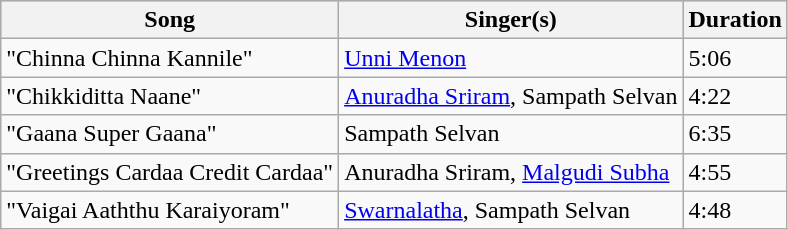<table class="wikitable">
<tr style="background:#ccc; text-align:center;">
<th>Song</th>
<th>Singer(s)</th>
<th>Duration</th>
</tr>
<tr>
<td>"Chinna Chinna Kannile"</td>
<td><a href='#'>Unni Menon</a></td>
<td>5:06</td>
</tr>
<tr>
<td>"Chikkiditta Naane"</td>
<td><a href='#'>Anuradha Sriram</a>, Sampath Selvan</td>
<td>4:22</td>
</tr>
<tr>
<td>"Gaana Super Gaana"</td>
<td>Sampath Selvan</td>
<td>6:35</td>
</tr>
<tr>
<td>"Greetings Cardaa Credit Cardaa"</td>
<td>Anuradha Sriram, <a href='#'>Malgudi Subha</a></td>
<td>4:55</td>
</tr>
<tr>
<td>"Vaigai Aaththu Karaiyoram"</td>
<td><a href='#'>Swarnalatha</a>, Sampath Selvan</td>
<td>4:48</td>
</tr>
</table>
